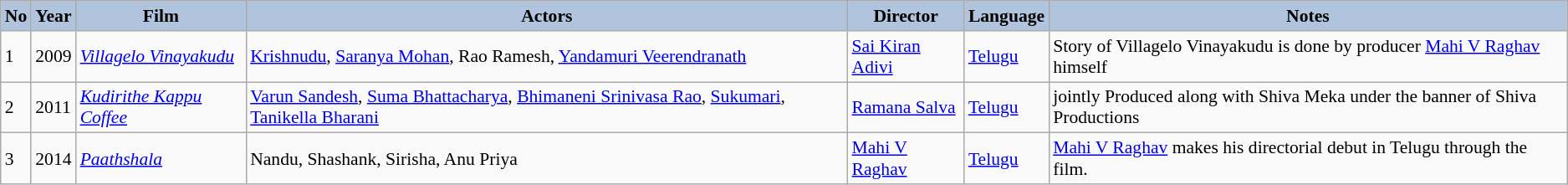<table class="wikitable" style="font-size:90%">
<tr style="text-align:center;">
<th style="text-align:center; background:#b0c4de;">No</th>
<th style="text-align:center; background:#b0c4de;">Year</th>
<th style="text-align:center; background:#b0c4de;">Film</th>
<th style="text-align:center; background:#b0c4de;">Actors</th>
<th style="text-align:center; background:#b0c4de;">Director</th>
<th style="text-align:center; background:#b0c4de;">Language</th>
<th style="text-align:center; background:#b0c4de;">Notes</th>
</tr>
<tr>
<td>1</td>
<td>2009</td>
<td><em><a href='#'>Villagelo Vinayakudu</a></em></td>
<td><a href='#'>Krishnudu</a>, <a href='#'>Saranya Mohan</a>, Rao Ramesh, <a href='#'>Yandamuri Veerendranath</a></td>
<td><a href='#'>Sai Kiran Adivi</a></td>
<td><a href='#'>Telugu</a></td>
<td>Story of Villagelo Vinayakudu is done by producer <a href='#'>Mahi V Raghav</a> himself</td>
</tr>
<tr>
<td>2</td>
<td>2011</td>
<td><em><a href='#'>Kudirithe Kappu Coffee</a></em></td>
<td><a href='#'>Varun Sandesh</a>, <a href='#'>Suma Bhattacharya</a>, <a href='#'>Bhimaneni Srinivasa Rao</a>, <a href='#'>Sukumari</a>, <a href='#'>Tanikella Bharani</a></td>
<td><a href='#'>Ramana Salva</a></td>
<td><a href='#'>Telugu</a></td>
<td>jointly Produced along with Shiva Meka under the banner of Shiva Productions</td>
</tr>
<tr>
<td>3</td>
<td>2014</td>
<td><em><a href='#'>Paathshala</a></em></td>
<td>Nandu, Shashank, Sirisha, Anu Priya</td>
<td><a href='#'>Mahi V Raghav</a></td>
<td><a href='#'>Telugu</a></td>
<td><a href='#'>Mahi V Raghav</a> makes his directorial debut in Telugu through the film.</td>
</tr>
</table>
